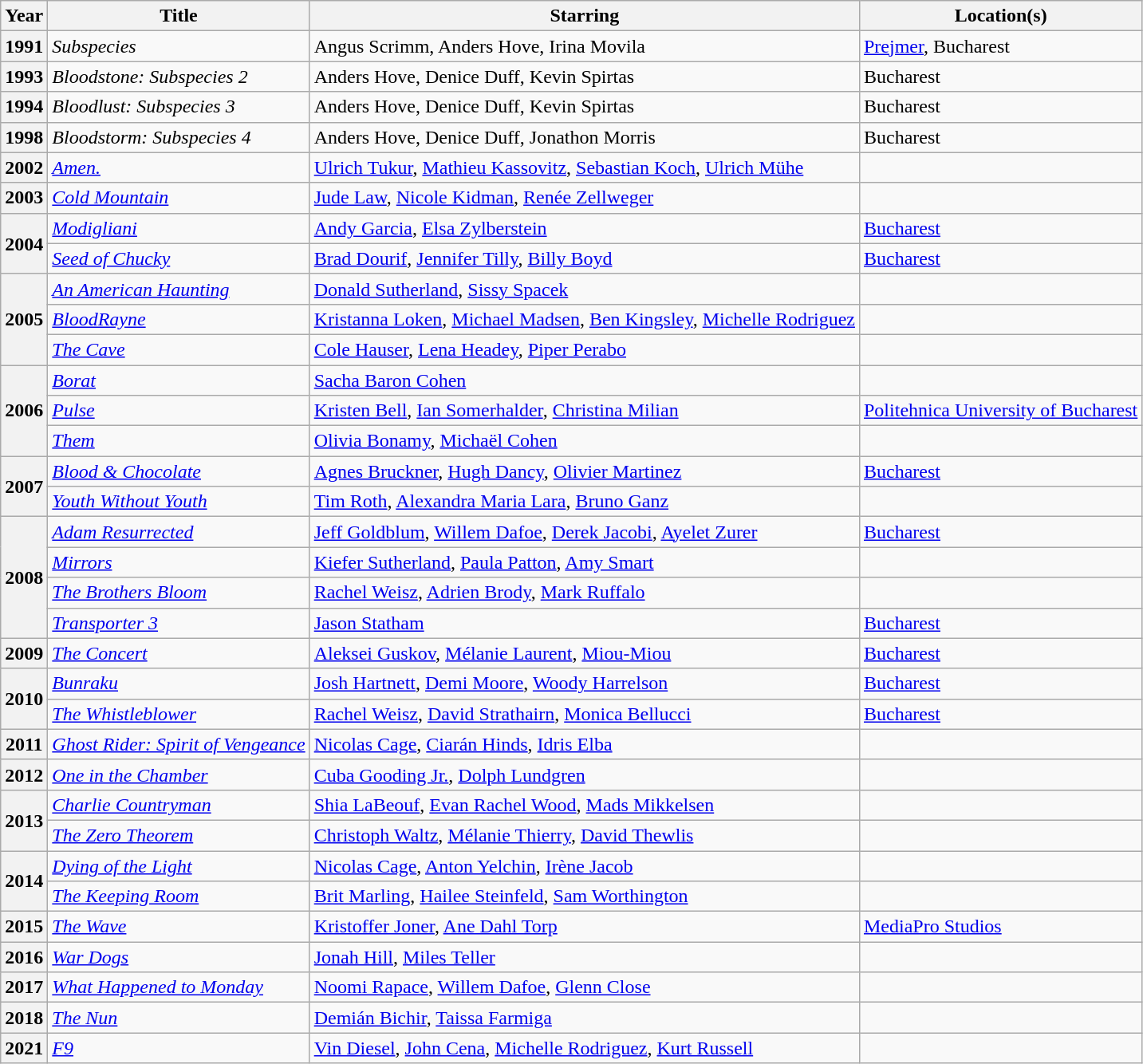<table class="wikitable">
<tr>
<th>Year</th>
<th>Title</th>
<th>Starring</th>
<th>Location(s)</th>
</tr>
<tr>
<th>1991</th>
<td><em>Subspecies</em></td>
<td>Angus Scrimm, Anders Hove, Irina Movila</td>
<td><a href='#'>Prejmer</a>, Bucharest</td>
</tr>
<tr>
<th>1993</th>
<td><em>Bloodstone: Subspecies 2</em></td>
<td>Anders Hove, Denice Duff, Kevin Spirtas</td>
<td>Bucharest</td>
</tr>
<tr>
<th>1994</th>
<td><em>Bloodlust: Subspecies 3</em></td>
<td>Anders Hove, Denice Duff, Kevin Spirtas</td>
<td>Bucharest</td>
</tr>
<tr>
<th>1998</th>
<td><em>Bloodstorm: Subspecies 4</em></td>
<td>Anders Hove, Denice Duff, Jonathon Morris</td>
<td>Bucharest</td>
</tr>
<tr>
<th>2002</th>
<td><em><a href='#'>Amen.</a></em></td>
<td><a href='#'>Ulrich Tukur</a>, <a href='#'>Mathieu Kassovitz</a>, <a href='#'>Sebastian Koch</a>, <a href='#'>Ulrich Mühe</a></td>
<td></td>
</tr>
<tr>
<th>2003</th>
<td><em><a href='#'>Cold Mountain</a></em></td>
<td><a href='#'>Jude Law</a>, <a href='#'>Nicole Kidman</a>, <a href='#'>Renée Zellweger</a></td>
<td></td>
</tr>
<tr>
<th rowspan="2">2004</th>
<td><em><a href='#'>Modigliani</a></em></td>
<td><a href='#'>Andy Garcia</a>, <a href='#'>Elsa Zylberstein</a></td>
<td><a href='#'>Bucharest</a></td>
</tr>
<tr>
<td><em><a href='#'>Seed of Chucky</a></em></td>
<td><a href='#'>Brad Dourif</a>, <a href='#'>Jennifer Tilly</a>, <a href='#'>Billy Boyd</a></td>
<td><a href='#'>Bucharest</a></td>
</tr>
<tr>
<th rowspan="3">2005</th>
<td><em><a href='#'>An American Haunting</a></em></td>
<td><a href='#'>Donald Sutherland</a>, <a href='#'>Sissy Spacek</a></td>
<td></td>
</tr>
<tr>
<td><em><a href='#'>BloodRayne</a></em></td>
<td><a href='#'>Kristanna Loken</a>, <a href='#'>Michael Madsen</a>, <a href='#'>Ben Kingsley</a>, <a href='#'>Michelle Rodriguez</a></td>
<td></td>
</tr>
<tr>
<td><em><a href='#'>The Cave</a></em></td>
<td><a href='#'>Cole Hauser</a>, <a href='#'>Lena Headey</a>, <a href='#'>Piper Perabo</a></td>
<td></td>
</tr>
<tr>
<th rowspan="3">2006</th>
<td><em><a href='#'>Borat</a></em></td>
<td><a href='#'>Sacha Baron Cohen</a></td>
<td></td>
</tr>
<tr>
<td><em><a href='#'>Pulse</a></em></td>
<td><a href='#'>Kristen Bell</a>, <a href='#'>Ian Somerhalder</a>, <a href='#'>Christina Milian</a></td>
<td><a href='#'>Politehnica University of Bucharest</a></td>
</tr>
<tr>
<td><em><a href='#'>Them</a></em></td>
<td><a href='#'>Olivia Bonamy</a>, <a href='#'>Michaël Cohen</a></td>
<td></td>
</tr>
<tr>
<th rowspan="2">2007</th>
<td><em><a href='#'>Blood & Chocolate</a></em></td>
<td><a href='#'>Agnes Bruckner</a>, <a href='#'>Hugh Dancy</a>, <a href='#'>Olivier Martinez</a></td>
<td><a href='#'>Bucharest</a></td>
</tr>
<tr>
<td><em><a href='#'>Youth Without Youth</a></em></td>
<td><a href='#'>Tim Roth</a>, <a href='#'>Alexandra Maria Lara</a>, <a href='#'>Bruno Ganz</a></td>
<td></td>
</tr>
<tr>
<th rowspan="4">2008</th>
<td><em><a href='#'>Adam Resurrected</a></em></td>
<td><a href='#'>Jeff Goldblum</a>, <a href='#'>Willem Dafoe</a>, <a href='#'>Derek Jacobi</a>, <a href='#'>Ayelet Zurer</a></td>
<td><a href='#'>Bucharest</a></td>
</tr>
<tr>
<td><em><a href='#'>Mirrors</a></em></td>
<td><a href='#'>Kiefer Sutherland</a>, <a href='#'>Paula Patton</a>, <a href='#'>Amy Smart</a></td>
<td></td>
</tr>
<tr>
<td><em><a href='#'>The Brothers Bloom</a></em></td>
<td><a href='#'>Rachel Weisz</a>, <a href='#'>Adrien Brody</a>, <a href='#'>Mark Ruffalo</a></td>
<td></td>
</tr>
<tr>
<td><em><a href='#'>Transporter 3</a></em></td>
<td><a href='#'>Jason Statham</a></td>
<td><a href='#'>Bucharest</a></td>
</tr>
<tr>
<th>2009</th>
<td><em><a href='#'>The Concert</a></em></td>
<td><a href='#'>Aleksei Guskov</a>, <a href='#'>Mélanie Laurent</a>, <a href='#'>Miou-Miou</a></td>
<td><a href='#'>Bucharest</a></td>
</tr>
<tr>
<th rowspan="2">2010</th>
<td><em><a href='#'>Bunraku</a></em></td>
<td><a href='#'>Josh Hartnett</a>, <a href='#'>Demi Moore</a>, <a href='#'>Woody Harrelson</a></td>
<td><a href='#'>Bucharest</a></td>
</tr>
<tr>
<td><em><a href='#'>The Whistleblower</a></em></td>
<td><a href='#'>Rachel Weisz</a>, <a href='#'>David Strathairn</a>, <a href='#'>Monica Bellucci</a></td>
<td><a href='#'>Bucharest</a></td>
</tr>
<tr>
<th>2011</th>
<td><em><a href='#'>Ghost Rider: Spirit of Vengeance</a></em></td>
<td><a href='#'>Nicolas Cage</a>, <a href='#'>Ciarán Hinds</a>, <a href='#'>Idris Elba</a></td>
<td></td>
</tr>
<tr>
<th>2012</th>
<td><em><a href='#'>One in the Chamber</a></em></td>
<td><a href='#'>Cuba Gooding Jr.</a>, <a href='#'>Dolph Lundgren</a></td>
<td></td>
</tr>
<tr>
<th rowspan="2">2013</th>
<td><em><a href='#'>Charlie Countryman</a></em></td>
<td><a href='#'>Shia LaBeouf</a>, <a href='#'>Evan Rachel Wood</a>, <a href='#'>Mads Mikkelsen</a></td>
<td></td>
</tr>
<tr>
<td><em><a href='#'>The Zero Theorem</a></em></td>
<td><a href='#'>Christoph Waltz</a>, <a href='#'>Mélanie Thierry</a>, <a href='#'>David Thewlis</a></td>
<td></td>
</tr>
<tr>
<th rowspan="2">2014</th>
<td><em><a href='#'>Dying of the Light</a></em></td>
<td><a href='#'>Nicolas Cage</a>, <a href='#'>Anton Yelchin</a>, <a href='#'>Irène Jacob</a></td>
<td></td>
</tr>
<tr>
<td><em><a href='#'>The Keeping Room</a></em></td>
<td><a href='#'>Brit Marling</a>, <a href='#'>Hailee Steinfeld</a>, <a href='#'>Sam Worthington</a></td>
<td></td>
</tr>
<tr>
<th>2015</th>
<td><em><a href='#'>The Wave</a></em></td>
<td><a href='#'>Kristoffer Joner</a>, <a href='#'>Ane Dahl Torp</a></td>
<td><a href='#'>MediaPro Studios</a></td>
</tr>
<tr>
<th>2016</th>
<td><em><a href='#'>War Dogs</a></em></td>
<td><a href='#'>Jonah Hill</a>, <a href='#'>Miles Teller</a></td>
<td></td>
</tr>
<tr>
<th>2017</th>
<td><em><a href='#'>What Happened to Monday</a></em></td>
<td><a href='#'>Noomi Rapace</a>, <a href='#'>Willem Dafoe</a>, <a href='#'>Glenn Close</a></td>
<td></td>
</tr>
<tr>
<th>2018</th>
<td><em><a href='#'>The Nun</a></em></td>
<td><a href='#'>Demián Bichir</a>, <a href='#'>Taissa Farmiga</a></td>
<td></td>
</tr>
<tr>
<th>2021</th>
<td><em><a href='#'>F9</a></em></td>
<td><a href='#'>Vin Diesel</a>, <a href='#'>John Cena</a>, <a href='#'>Michelle Rodriguez</a>, <a href='#'>Kurt Russell</a></td>
<td></td>
</tr>
</table>
